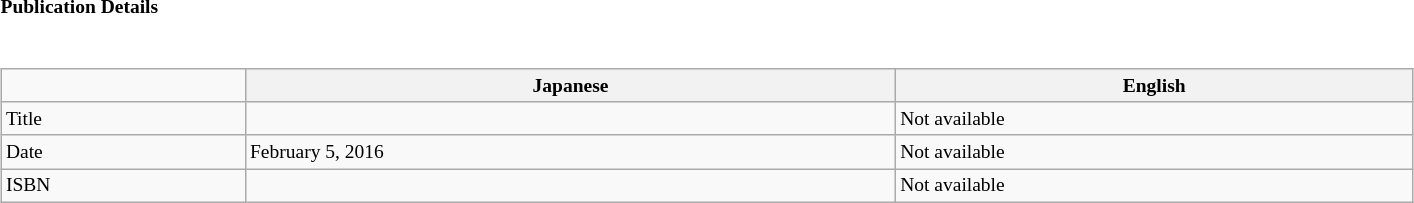<table class="collapsible collapsed" border="0" style="width:75%; font-size:small;">
<tr>
<th style="width:20em; text-align:left">Publication Details</th>
<th></th>
</tr>
<tr>
<td colspan="2"><br><table class="wikitable" style="width:100%; font-size:small;  margin-right:-1em;">
<tr>
<td></td>
<th>Japanese</th>
<th>English</th>
</tr>
<tr>
<td>Title</td>
<td> </td>
<td> Not available</td>
</tr>
<tr>
<td>Date</td>
<td> February 5, 2016</td>
<td> Not available</td>
</tr>
<tr>
<td>ISBN</td>
<td> </td>
<td> Not available</td>
</tr>
</table>
</td>
</tr>
</table>
